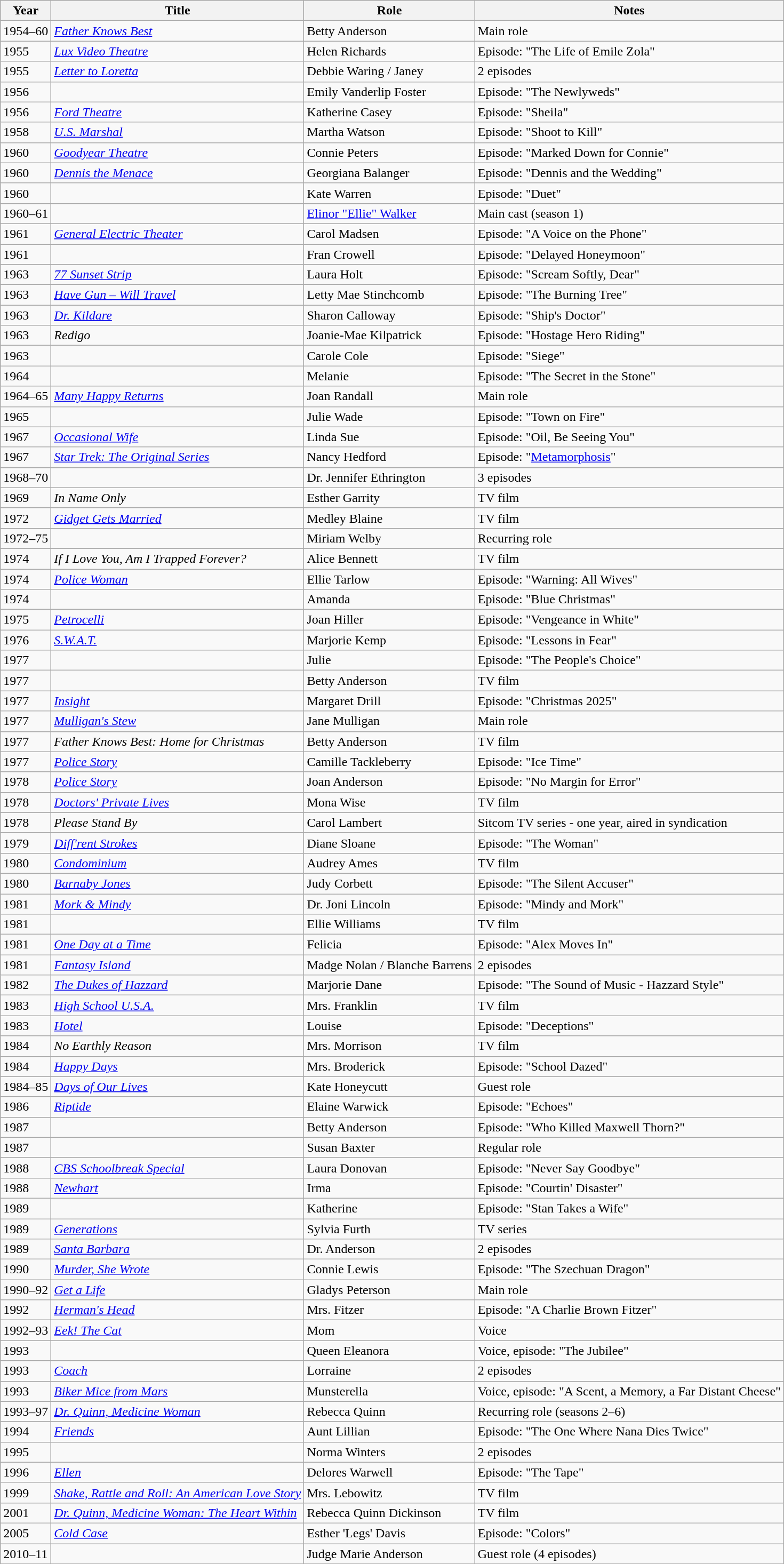<table class="wikitable sortable">
<tr>
<th>Year</th>
<th>Title</th>
<th>Role</th>
<th class="unsortable">Notes</th>
</tr>
<tr>
<td>1954–60</td>
<td><em><a href='#'>Father Knows Best</a></em></td>
<td>Betty Anderson</td>
<td>Main role</td>
</tr>
<tr>
<td>1955</td>
<td><em><a href='#'>Lux Video Theatre</a></em></td>
<td>Helen Richards</td>
<td>Episode: "The Life of Emile Zola"</td>
</tr>
<tr>
<td>1955</td>
<td><em><a href='#'>Letter to Loretta</a></em></td>
<td>Debbie Waring / Janey</td>
<td>2 episodes</td>
</tr>
<tr>
<td>1956</td>
<td><em></em></td>
<td>Emily Vanderlip Foster</td>
<td>Episode: "The Newlyweds"</td>
</tr>
<tr>
<td>1956</td>
<td><em><a href='#'>Ford Theatre</a></em></td>
<td>Katherine Casey</td>
<td>Episode: "Sheila"</td>
</tr>
<tr>
<td>1958</td>
<td><em><a href='#'>U.S. Marshal</a></em></td>
<td>Martha Watson</td>
<td>Episode: "Shoot to Kill"</td>
</tr>
<tr>
<td>1960</td>
<td><em><a href='#'>Goodyear Theatre</a></em></td>
<td>Connie Peters</td>
<td>Episode: "Marked Down for Connie"</td>
</tr>
<tr>
<td>1960</td>
<td><em><a href='#'>Dennis the Menace</a></em></td>
<td>Georgiana Balanger</td>
<td>Episode: "Dennis and the Wedding"</td>
</tr>
<tr>
<td>1960</td>
<td><em></em></td>
<td>Kate Warren</td>
<td>Episode: "Duet"</td>
</tr>
<tr>
<td>1960–61</td>
<td><em></em></td>
<td><a href='#'>Elinor "Ellie" Walker</a></td>
<td>Main cast (season 1)</td>
</tr>
<tr>
<td>1961</td>
<td><em><a href='#'>General Electric Theater</a></em></td>
<td>Carol Madsen</td>
<td>Episode: "A Voice on the Phone"</td>
</tr>
<tr>
<td>1961</td>
<td><em></em></td>
<td>Fran Crowell</td>
<td>Episode: "Delayed Honeymoon"</td>
</tr>
<tr>
<td>1963</td>
<td><em><a href='#'>77 Sunset Strip</a></em></td>
<td>Laura Holt</td>
<td>Episode: "Scream Softly, Dear"</td>
</tr>
<tr>
<td>1963</td>
<td><em><a href='#'>Have Gun – Will Travel</a></em></td>
<td>Letty Mae Stinchcomb</td>
<td>Episode: "The Burning Tree"</td>
</tr>
<tr>
<td>1963</td>
<td><em><a href='#'>Dr. Kildare</a></em></td>
<td>Sharon Calloway</td>
<td>Episode: "Ship's Doctor"</td>
</tr>
<tr>
<td>1963</td>
<td><em>Redigo</em></td>
<td>Joanie-Mae Kilpatrick</td>
<td>Episode: "Hostage Hero Riding"</td>
</tr>
<tr>
<td>1963</td>
<td><em></em></td>
<td>Carole Cole</td>
<td>Episode: "Siege"</td>
</tr>
<tr>
<td>1964</td>
<td><em></em></td>
<td>Melanie</td>
<td>Episode: "The Secret in the Stone"</td>
</tr>
<tr>
<td>1964–65</td>
<td><em><a href='#'>Many Happy Returns</a></em></td>
<td>Joan Randall</td>
<td>Main role</td>
</tr>
<tr>
<td>1965</td>
<td><em></em></td>
<td>Julie Wade</td>
<td>Episode: "Town on Fire"</td>
</tr>
<tr>
<td>1967</td>
<td><em><a href='#'>Occasional Wife</a></em></td>
<td>Linda Sue</td>
<td>Episode: "Oil, Be Seeing You"</td>
</tr>
<tr>
<td>1967</td>
<td><em><a href='#'>Star Trek: The Original Series</a></em></td>
<td>Nancy Hedford</td>
<td>Episode: "<a href='#'>Metamorphosis</a>"</td>
</tr>
<tr>
<td>1968–70</td>
<td><em></em></td>
<td>Dr. Jennifer Ethrington</td>
<td>3 episodes</td>
</tr>
<tr>
<td>1969</td>
<td><em>In Name Only</em></td>
<td>Esther Garrity</td>
<td>TV film</td>
</tr>
<tr>
<td>1972</td>
<td><em><a href='#'>Gidget Gets Married</a></em></td>
<td>Medley Blaine</td>
<td>TV film</td>
</tr>
<tr>
<td>1972–75</td>
<td><em></em></td>
<td>Miriam Welby</td>
<td>Recurring role</td>
</tr>
<tr>
<td>1974</td>
<td><em>If I Love You, Am I Trapped Forever?</em></td>
<td>Alice Bennett</td>
<td>TV film</td>
</tr>
<tr>
<td>1974</td>
<td><em><a href='#'>Police Woman</a></em></td>
<td>Ellie Tarlow</td>
<td>Episode: "Warning: All Wives"</td>
</tr>
<tr>
<td>1974</td>
<td><em></em></td>
<td>Amanda</td>
<td>Episode: "Blue Christmas"</td>
</tr>
<tr>
<td>1975</td>
<td><em><a href='#'>Petrocelli</a></em></td>
<td>Joan Hiller</td>
<td>Episode: "Vengeance in White"</td>
</tr>
<tr>
<td>1976</td>
<td><em><a href='#'>S.W.A.T.</a></em></td>
<td>Marjorie Kemp</td>
<td>Episode: "Lessons in Fear"</td>
</tr>
<tr>
<td>1977</td>
<td><em></em></td>
<td>Julie</td>
<td>Episode: "The People's Choice"</td>
</tr>
<tr>
<td>1977</td>
<td><em></em></td>
<td>Betty Anderson</td>
<td>TV film</td>
</tr>
<tr>
<td>1977</td>
<td><em><a href='#'>Insight</a></em></td>
<td>Margaret Drill</td>
<td>Episode: "Christmas 2025"</td>
</tr>
<tr>
<td>1977</td>
<td><em><a href='#'>Mulligan's Stew</a></em></td>
<td>Jane Mulligan</td>
<td>Main role</td>
</tr>
<tr>
<td>1977</td>
<td><em>Father Knows Best: Home for Christmas</em></td>
<td>Betty Anderson</td>
<td>TV film</td>
</tr>
<tr>
<td>1977</td>
<td><em><a href='#'>Police Story</a></em></td>
<td>Camille Tackleberry</td>
<td>Episode: "Ice Time"</td>
</tr>
<tr>
<td>1978</td>
<td><em><a href='#'>Police Story</a></em></td>
<td>Joan Anderson</td>
<td>Episode: "No Margin for Error"</td>
</tr>
<tr>
<td>1978</td>
<td><em><a href='#'>Doctors' Private Lives</a></em></td>
<td>Mona Wise</td>
<td>TV film</td>
</tr>
<tr>
<td>1978</td>
<td><em>Please Stand By</em></td>
<td>Carol Lambert</td>
<td>Sitcom TV series - one year, aired in syndication</td>
</tr>
<tr>
<td>1979</td>
<td><em><a href='#'>Diff'rent Strokes</a></em></td>
<td>Diane Sloane</td>
<td>Episode: "The Woman"</td>
</tr>
<tr>
<td>1980</td>
<td><em><a href='#'>Condominium</a></em></td>
<td>Audrey Ames</td>
<td>TV film</td>
</tr>
<tr>
<td>1980</td>
<td><em><a href='#'>Barnaby Jones</a></em></td>
<td>Judy Corbett</td>
<td>Episode: "The Silent Accuser"</td>
</tr>
<tr>
<td>1981</td>
<td><em><a href='#'>Mork & Mindy</a></em></td>
<td>Dr. Joni Lincoln</td>
<td>Episode: "Mindy and Mork"</td>
</tr>
<tr>
<td>1981</td>
<td><em></em></td>
<td>Ellie Williams</td>
<td>TV film</td>
</tr>
<tr>
<td>1981</td>
<td><em><a href='#'>One Day at a Time</a></em></td>
<td>Felicia</td>
<td>Episode: "Alex Moves In"</td>
</tr>
<tr>
<td>1981</td>
<td><em><a href='#'>Fantasy Island</a></em></td>
<td>Madge Nolan / Blanche Barrens</td>
<td>2 episodes</td>
</tr>
<tr>
<td>1982</td>
<td><em> <a href='#'>The Dukes of Hazzard</a></em></td>
<td>Marjorie Dane</td>
<td>Episode: "The Sound of Music - Hazzard Style"</td>
</tr>
<tr>
<td>1983</td>
<td><em><a href='#'>High School U.S.A.</a></em></td>
<td>Mrs. Franklin</td>
<td>TV film</td>
</tr>
<tr>
<td>1983</td>
<td><em><a href='#'>Hotel</a></em></td>
<td>Louise</td>
<td>Episode: "Deceptions"</td>
</tr>
<tr>
<td>1984</td>
<td><em>No Earthly Reason</em></td>
<td>Mrs. Morrison</td>
<td>TV film</td>
</tr>
<tr>
<td>1984</td>
<td><em><a href='#'>Happy Days</a></em></td>
<td>Mrs. Broderick</td>
<td>Episode: "School Dazed"</td>
</tr>
<tr>
<td>1984–85</td>
<td><em><a href='#'>Days of Our Lives</a></em></td>
<td>Kate Honeycutt</td>
<td>Guest role</td>
</tr>
<tr>
<td>1986</td>
<td><em><a href='#'>Riptide</a></em></td>
<td>Elaine Warwick</td>
<td>Episode: "Echoes"</td>
</tr>
<tr>
<td>1987</td>
<td><em></em></td>
<td>Betty Anderson</td>
<td>Episode: "Who Killed Maxwell Thorn?"</td>
</tr>
<tr>
<td>1987</td>
<td><em></em></td>
<td>Susan Baxter</td>
<td>Regular role</td>
</tr>
<tr>
<td>1988</td>
<td><em><a href='#'>CBS Schoolbreak Special</a></em></td>
<td>Laura Donovan</td>
<td>Episode: "Never Say Goodbye"</td>
</tr>
<tr>
<td>1988</td>
<td><em><a href='#'>Newhart</a></em></td>
<td>Irma</td>
<td>Episode: "Courtin' Disaster"</td>
</tr>
<tr>
<td>1989</td>
<td><em></em></td>
<td>Katherine</td>
<td>Episode: "Stan Takes a Wife"</td>
</tr>
<tr>
<td>1989</td>
<td><em><a href='#'>Generations</a></em></td>
<td>Sylvia Furth</td>
<td>TV series</td>
</tr>
<tr>
<td>1989</td>
<td><em><a href='#'>Santa Barbara</a></em></td>
<td>Dr. Anderson</td>
<td>2 episodes</td>
</tr>
<tr>
<td>1990</td>
<td><em><a href='#'>Murder, She Wrote</a></em></td>
<td>Connie Lewis</td>
<td>Episode: "The Szechuan Dragon"</td>
</tr>
<tr>
<td>1990–92</td>
<td><em><a href='#'>Get a Life</a></em></td>
<td>Gladys Peterson</td>
<td>Main role</td>
</tr>
<tr>
<td>1992</td>
<td><em><a href='#'>Herman's Head</a></em></td>
<td>Mrs. Fitzer</td>
<td>Episode: "A Charlie Brown Fitzer"</td>
</tr>
<tr>
<td>1992–93</td>
<td><em><a href='#'>Eek! The Cat</a></em></td>
<td>Mom</td>
<td>Voice</td>
</tr>
<tr>
<td>1993</td>
<td><em></em></td>
<td>Queen Eleanora</td>
<td>Voice, episode: "The Jubilee"</td>
</tr>
<tr>
<td>1993</td>
<td><em><a href='#'>Coach</a></em></td>
<td>Lorraine</td>
<td>2 episodes</td>
</tr>
<tr>
<td>1993</td>
<td><em><a href='#'>Biker Mice from Mars</a></em></td>
<td>Munsterella</td>
<td>Voice, episode: "A Scent, a Memory, a Far Distant Cheese"</td>
</tr>
<tr>
<td>1993–97</td>
<td><em><a href='#'>Dr. Quinn, Medicine Woman</a></em></td>
<td>Rebecca Quinn</td>
<td>Recurring role (seasons 2–6)</td>
</tr>
<tr>
<td>1994</td>
<td><em><a href='#'>Friends</a></em></td>
<td>Aunt Lillian</td>
<td>Episode: "The One Where Nana Dies Twice"</td>
</tr>
<tr>
<td>1995</td>
<td><em></em></td>
<td>Norma Winters</td>
<td>2 episodes</td>
</tr>
<tr>
<td>1996</td>
<td><em><a href='#'>Ellen</a></em></td>
<td>Delores Warwell</td>
<td>Episode: "The Tape"</td>
</tr>
<tr>
<td>1999</td>
<td><em><a href='#'>Shake, Rattle and Roll: An American Love Story</a></em></td>
<td>Mrs. Lebowitz</td>
<td>TV film</td>
</tr>
<tr>
<td>2001</td>
<td><em><a href='#'>Dr. Quinn, Medicine Woman: The Heart Within</a></em></td>
<td>Rebecca Quinn Dickinson</td>
<td>TV film</td>
</tr>
<tr>
<td>2005</td>
<td><em><a href='#'>Cold Case</a></em></td>
<td>Esther 'Legs' Davis</td>
<td>Episode: "Colors"</td>
</tr>
<tr>
<td>2010–11</td>
<td><em></em></td>
<td>Judge Marie Anderson</td>
<td>Guest role (4 episodes)</td>
</tr>
</table>
